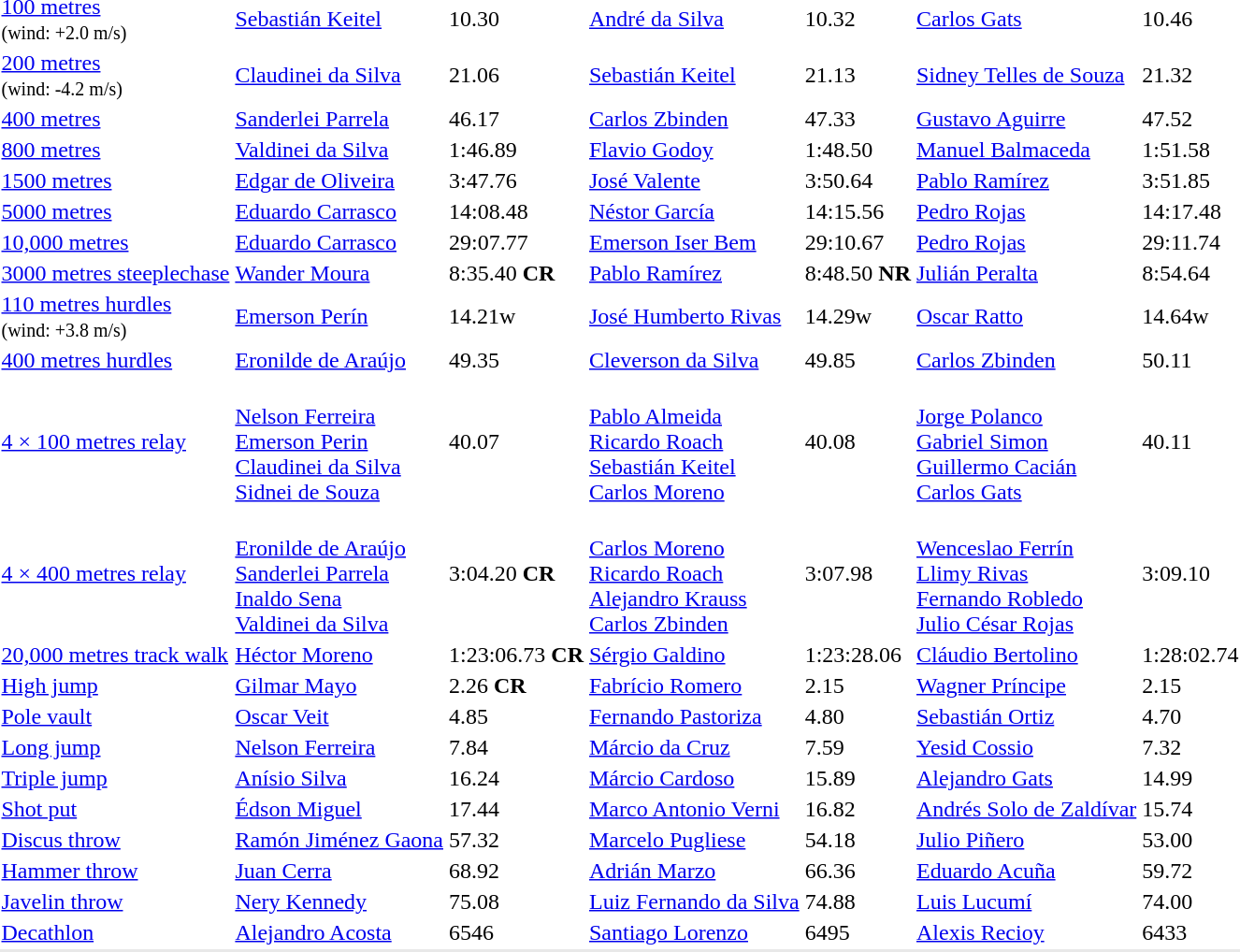<table>
<tr>
<td><a href='#'>100 metres</a><br><small>(wind: +2.0 m/s)</small></td>
<td><a href='#'>Sebastián Keitel</a><br> </td>
<td>10.30</td>
<td><a href='#'>André da Silva</a><br> </td>
<td>10.32</td>
<td><a href='#'>Carlos Gats</a><br> </td>
<td>10.46</td>
</tr>
<tr>
<td><a href='#'>200 metres</a><br><small>(wind: -4.2 m/s)</small></td>
<td><a href='#'>Claudinei da Silva</a><br> </td>
<td>21.06</td>
<td><a href='#'>Sebastián Keitel</a><br> </td>
<td>21.13</td>
<td><a href='#'>Sidney Telles de Souza</a><br> </td>
<td>21.32</td>
</tr>
<tr>
<td><a href='#'>400 metres</a></td>
<td><a href='#'>Sanderlei Parrela</a><br> </td>
<td>46.17</td>
<td><a href='#'>Carlos Zbinden</a><br> </td>
<td>47.33</td>
<td><a href='#'>Gustavo Aguirre</a><br> </td>
<td>47.52</td>
</tr>
<tr>
<td><a href='#'>800 metres</a></td>
<td><a href='#'>Valdinei da Silva</a><br> </td>
<td>1:46.89</td>
<td><a href='#'>Flavio Godoy</a><br> </td>
<td>1:48.50</td>
<td><a href='#'>Manuel Balmaceda</a><br> </td>
<td>1:51.58</td>
</tr>
<tr>
<td><a href='#'>1500 metres</a></td>
<td><a href='#'>Edgar de Oliveira</a><br> </td>
<td>3:47.76</td>
<td><a href='#'>José Valente</a><br> </td>
<td>3:50.64</td>
<td><a href='#'>Pablo Ramírez</a><br> </td>
<td>3:51.85</td>
</tr>
<tr>
<td><a href='#'>5000 metres</a></td>
<td><a href='#'>Eduardo Carrasco</a><br> </td>
<td>14:08.48</td>
<td><a href='#'>Néstor García</a><br> </td>
<td>14:15.56</td>
<td><a href='#'>Pedro Rojas</a><br> </td>
<td>14:17.48</td>
</tr>
<tr>
<td><a href='#'>10,000 metres</a></td>
<td><a href='#'>Eduardo Carrasco</a><br> </td>
<td>29:07.77</td>
<td><a href='#'>Emerson Iser Bem</a><br> </td>
<td>29:10.67</td>
<td><a href='#'>Pedro Rojas</a><br> </td>
<td>29:11.74</td>
</tr>
<tr>
<td><a href='#'>3000 metres steeplechase</a></td>
<td><a href='#'>Wander Moura</a><br> </td>
<td>8:35.40 <strong>CR</strong></td>
<td><a href='#'>Pablo Ramírez</a><br> </td>
<td>8:48.50 <strong>NR</strong></td>
<td><a href='#'>Julián Peralta</a><br> </td>
<td>8:54.64</td>
</tr>
<tr>
<td><a href='#'>110 metres hurdles</a><br><small>(wind: +3.8 m/s)</small></td>
<td><a href='#'>Emerson Perín</a><br> </td>
<td>14.21w</td>
<td><a href='#'>José Humberto Rivas</a><br> </td>
<td>14.29w</td>
<td><a href='#'>Oscar Ratto</a><br> </td>
<td>14.64w</td>
</tr>
<tr>
<td><a href='#'>400 metres hurdles</a></td>
<td><a href='#'>Eronilde de Araújo</a><br> </td>
<td>49.35</td>
<td><a href='#'>Cleverson da Silva</a><br> </td>
<td>49.85</td>
<td><a href='#'>Carlos Zbinden</a><br> </td>
<td>50.11</td>
</tr>
<tr>
<td><a href='#'>4 × 100 metres relay</a></td>
<td><br><a href='#'>Nelson Ferreira</a><br><a href='#'>Emerson Perin</a><br><a href='#'>Claudinei da Silva</a><br><a href='#'>Sidnei de Souza</a></td>
<td>40.07</td>
<td><br><a href='#'>Pablo Almeida</a><br><a href='#'>Ricardo Roach</a><br><a href='#'>Sebastián Keitel</a><br><a href='#'>Carlos Moreno</a></td>
<td>40.08</td>
<td><br><a href='#'>Jorge Polanco</a><br><a href='#'>Gabriel Simon</a><br><a href='#'>Guillermo Cacián</a><br><a href='#'>Carlos Gats</a></td>
<td>40.11</td>
</tr>
<tr>
<td><a href='#'>4 × 400 metres relay</a></td>
<td><br><a href='#'>Eronilde de Araújo</a><br><a href='#'>Sanderlei Parrela</a><br><a href='#'>Inaldo Sena</a><br><a href='#'>Valdinei da Silva</a></td>
<td>3:04.20 <strong>CR</strong></td>
<td><br><a href='#'>Carlos Moreno</a><br><a href='#'>Ricardo Roach</a><br><a href='#'>Alejandro Krauss</a><br><a href='#'>Carlos Zbinden</a></td>
<td>3:07.98</td>
<td><br><a href='#'>Wenceslao Ferrín</a><br><a href='#'>Llimy Rivas</a><br><a href='#'>Fernando Robledo</a><br><a href='#'>Julio César Rojas</a></td>
<td>3:09.10</td>
</tr>
<tr>
<td><a href='#'>20,000 metres track walk</a></td>
<td><a href='#'>Héctor Moreno</a><br> </td>
<td>1:23:06.73 <strong>CR</strong></td>
<td><a href='#'>Sérgio Galdino</a><br> </td>
<td>1:23:28.06</td>
<td><a href='#'>Cláudio Bertolino</a><br> </td>
<td>1:28:02.74</td>
</tr>
<tr>
<td><a href='#'>High jump</a></td>
<td><a href='#'>Gilmar Mayo</a><br> </td>
<td>2.26 <strong>CR</strong></td>
<td><a href='#'>Fabrício Romero</a><br> </td>
<td>2.15</td>
<td><a href='#'>Wagner Príncipe</a><br> </td>
<td>2.15</td>
</tr>
<tr>
<td><a href='#'>Pole vault</a></td>
<td><a href='#'>Oscar Veit</a><br> </td>
<td>4.85</td>
<td><a href='#'>Fernando Pastoriza</a><br> </td>
<td>4.80</td>
<td><a href='#'>Sebastián Ortiz</a><br> </td>
<td>4.70</td>
</tr>
<tr>
<td><a href='#'>Long jump</a></td>
<td><a href='#'>Nelson Ferreira</a><br> </td>
<td>7.84</td>
<td><a href='#'>Márcio da Cruz</a><br> </td>
<td>7.59</td>
<td><a href='#'>Yesid Cossio</a><br> </td>
<td>7.32</td>
</tr>
<tr>
<td><a href='#'>Triple jump</a></td>
<td><a href='#'>Anísio Silva</a><br> </td>
<td>16.24</td>
<td><a href='#'>Márcio Cardoso</a><br> </td>
<td>15.89</td>
<td><a href='#'>Alejandro Gats</a><br> </td>
<td>14.99</td>
</tr>
<tr>
<td><a href='#'>Shot put</a></td>
<td><a href='#'>Édson Miguel</a><br> </td>
<td>17.44</td>
<td><a href='#'>Marco Antonio Verni</a><br> </td>
<td>16.82</td>
<td><a href='#'>Andrés Solo de Zaldívar</a><br> </td>
<td>15.74</td>
</tr>
<tr>
<td><a href='#'>Discus throw</a></td>
<td><a href='#'>Ramón Jiménez Gaona</a><br> </td>
<td>57.32</td>
<td><a href='#'>Marcelo Pugliese</a><br> </td>
<td>54.18</td>
<td><a href='#'>Julio Piñero</a><br> </td>
<td>53.00</td>
</tr>
<tr>
<td><a href='#'>Hammer throw</a></td>
<td><a href='#'>Juan Cerra</a><br> </td>
<td>68.92</td>
<td><a href='#'>Adrián Marzo</a><br> </td>
<td>66.36</td>
<td><a href='#'>Eduardo Acuña</a><br> </td>
<td>59.72</td>
</tr>
<tr>
<td><a href='#'>Javelin throw</a></td>
<td><a href='#'>Nery Kennedy</a><br> </td>
<td>75.08</td>
<td><a href='#'>Luiz Fernando da Silva</a><br> </td>
<td>74.88</td>
<td><a href='#'>Luis Lucumí</a><br> </td>
<td>74.00</td>
</tr>
<tr>
<td><a href='#'>Decathlon</a></td>
<td><a href='#'>Alejandro Acosta</a><br> </td>
<td>6546</td>
<td><a href='#'>Santiago Lorenzo</a><br> </td>
<td>6495</td>
<td><a href='#'>Alexis Recioy</a><br> </td>
<td>6433</td>
</tr>
<tr bgcolor= e8e8e8>
<td colspan=7></td>
</tr>
</table>
